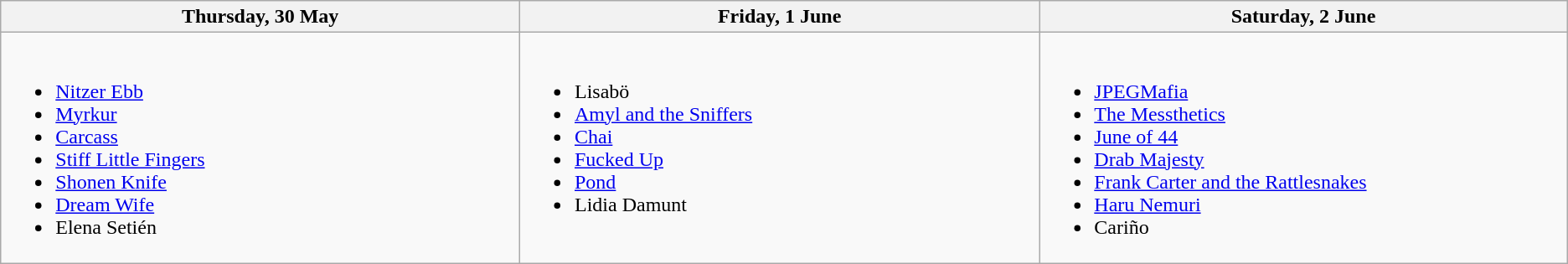<table class="wikitable">
<tr>
<th width="500">Thursday, 30 May</th>
<th width="500">Friday, 1 June</th>
<th width="500">Saturday, 2 June</th>
</tr>
<tr valign="top">
<td><br><ul><li><a href='#'>Nitzer Ebb</a></li><li><a href='#'>Myrkur</a></li><li><a href='#'>Carcass</a></li><li><a href='#'>Stiff Little Fingers</a></li><li><a href='#'>Shonen Knife</a></li><li><a href='#'>Dream Wife</a></li><li>Elena Setién</li></ul></td>
<td><br><ul><li>Lisabö</li><li><a href='#'>Amyl and the Sniffers</a></li><li><a href='#'>Chai</a></li><li><a href='#'>Fucked Up</a></li><li><a href='#'>Pond</a></li><li>Lidia Damunt</li></ul></td>
<td><br><ul><li><a href='#'>JPEGMafia</a></li><li><a href='#'>The Messthetics</a></li><li><a href='#'>June of 44</a></li><li><a href='#'>Drab Majesty</a></li><li><a href='#'>Frank Carter and the Rattlesnakes</a></li><li><a href='#'>Haru Nemuri</a></li><li>Cariño</li></ul></td>
</tr>
</table>
